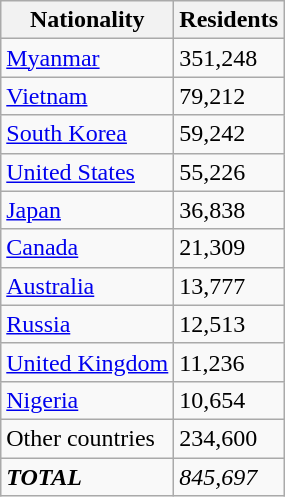<table class="wikitable">
<tr>
<th>Nationality</th>
<th>Residents</th>
</tr>
<tr>
<td><a href='#'>Myanmar</a></td>
<td>351,248</td>
</tr>
<tr>
<td><a href='#'>Vietnam</a></td>
<td>79,212</td>
</tr>
<tr>
<td><a href='#'>South Korea</a></td>
<td>59,242</td>
</tr>
<tr>
<td><a href='#'>United States</a></td>
<td>55,226</td>
</tr>
<tr>
<td><a href='#'>Japan</a></td>
<td>36,838</td>
</tr>
<tr>
<td><a href='#'>Canada</a></td>
<td>21,309</td>
</tr>
<tr>
<td><a href='#'>Australia</a></td>
<td>13,777</td>
</tr>
<tr>
<td><a href='#'>Russia</a></td>
<td>12,513</td>
</tr>
<tr>
<td><a href='#'>United Kingdom</a></td>
<td>11,236</td>
</tr>
<tr>
<td><a href='#'>Nigeria</a></td>
<td>10,654</td>
</tr>
<tr>
<td>Other countries</td>
<td>234,600</td>
</tr>
<tr>
<td><strong><em>TOTAL</em></strong></td>
<td><em>845,697</em></td>
</tr>
</table>
